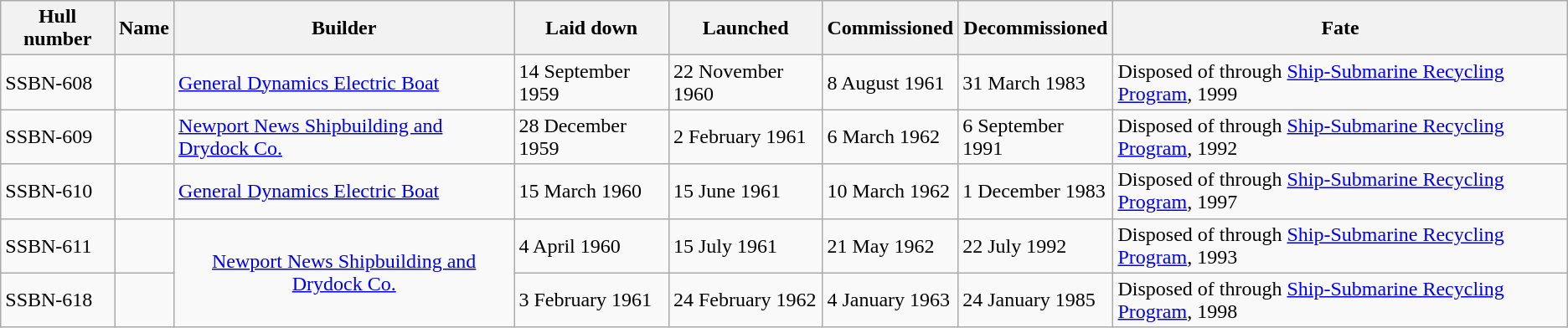<table class="wikitable">
<tr>
<th>Hull number</th>
<th>Name</th>
<th>Builder</th>
<th>Laid down</th>
<th>Launched</th>
<th>Commissioned</th>
<th>Decommissioned</th>
<th>Fate</th>
</tr>
<tr>
<td>SSBN-608</td>
<td></td>
<td><a href='#'>General Dynamics Electric Boat</a></td>
<td>14 September 1959</td>
<td>22 November 1960</td>
<td>8 August 1961</td>
<td>31 March 1983</td>
<td>Disposed of through <a href='#'>Ship-Submarine Recycling Program</a>, 1999</td>
</tr>
<tr>
<td>SSBN-609</td>
<td></td>
<td><a href='#'>Newport News Shipbuilding and Drydock Co.</a></td>
<td>28 December 1959</td>
<td>2 February 1961</td>
<td>6 March 1962</td>
<td>6 September 1991</td>
<td>Disposed of through <a href='#'>Ship-Submarine Recycling Program</a>, 1992</td>
</tr>
<tr>
<td>SSBN-610</td>
<td></td>
<td><a href='#'>General Dynamics Electric Boat</a></td>
<td>15 March 1960</td>
<td>15 June 1961</td>
<td>10 March 1962</td>
<td>1 December 1983</td>
<td>Disposed of through <a href='#'>Ship-Submarine Recycling Program</a>, 1997</td>
</tr>
<tr>
<td>SSBN-611</td>
<td></td>
<td rowspan="2" align="center"><a href='#'>Newport News Shipbuilding and Drydock Co.</a></td>
<td>4 April 1960</td>
<td>15 July 1961</td>
<td>21 May 1962</td>
<td>22 July 1992</td>
<td>Disposed of through <a href='#'>Ship-Submarine Recycling Program</a>, 1993</td>
</tr>
<tr>
<td>SSBN-618</td>
<td></td>
<td>3 February 1961</td>
<td>24 February 1962</td>
<td>4 January 1963</td>
<td>24 January 1985</td>
<td>Disposed of through <a href='#'>Ship-Submarine Recycling Program</a>, 1998</td>
</tr>
</table>
